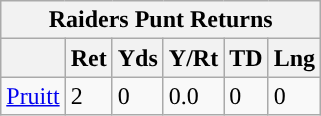<table class="wikitable">
<tr>
<th colspan="6">Raiders Punt Returns</th>
</tr>
<tr>
<th></th>
<th>Ret</th>
<th>Yds</th>
<th>Y/Rt</th>
<th>TD</th>
<th>Lng</th>
</tr>
<tr>
<td><a href='#'>Pruitt</a></td>
<td>2</td>
<td>0</td>
<td>0.0</td>
<td>0</td>
<td>0</td>
</tr>
</table>
